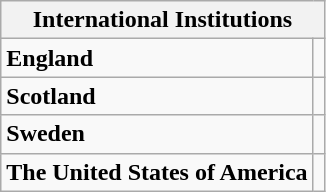<table class="wikitable collapsible collapsed">
<tr>
<th colspan="2"><strong>International Institutions</strong></th>
</tr>
<tr>
<td><strong>England</strong></td>
<td></td>
</tr>
<tr>
<td><strong>Scotland</strong></td>
<td></td>
</tr>
<tr>
<td><strong>Sweden</strong></td>
<td></td>
</tr>
<tr>
<td><strong>The United States of America</strong></td>
<td></td>
</tr>
</table>
